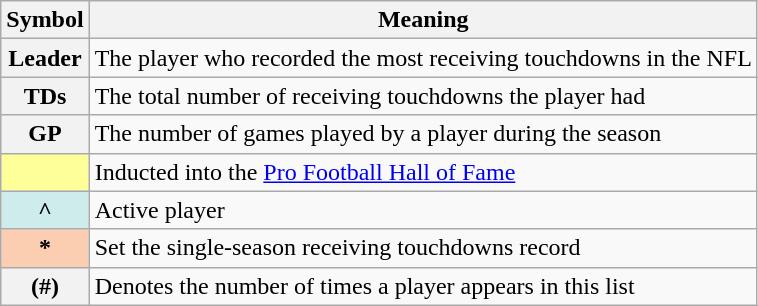<table class="wikitable plainrowheaders" border="1">
<tr>
<th scope="col">Symbol</th>
<th scope="col">Meaning</th>
</tr>
<tr>
<th scope="row" style="text-align:center;"><strong>Leader</strong></th>
<td>The player who recorded the most receiving touchdowns in the NFL</td>
</tr>
<tr>
<th scope="row" style="text-align:center;"><strong>TDs</strong></th>
<td>The total number of receiving touchdowns the player had</td>
</tr>
<tr>
<th scope="row" style="text-align:center;"><strong>GP</strong></th>
<td>The number of games played by a player during the season</td>
</tr>
<tr>
<th scope="row" style="text-align:center; background:#FFFF99;"></th>
<td>Inducted into the <a href='#'>Pro Football Hall of Fame</a></td>
</tr>
<tr>
<th scope="row" style="text-align:center; background:#cfecec;">^</th>
<td>Active player</td>
</tr>
<tr>
<th scope="row" style="text-align:center; background:#fbceb1;">*</th>
<td>Set the single-season receiving touchdowns record</td>
</tr>
<tr>
<th scope="row" style="text-align:center;">(#)</th>
<td>Denotes the number of times a player appears in this list</td>
</tr>
</table>
